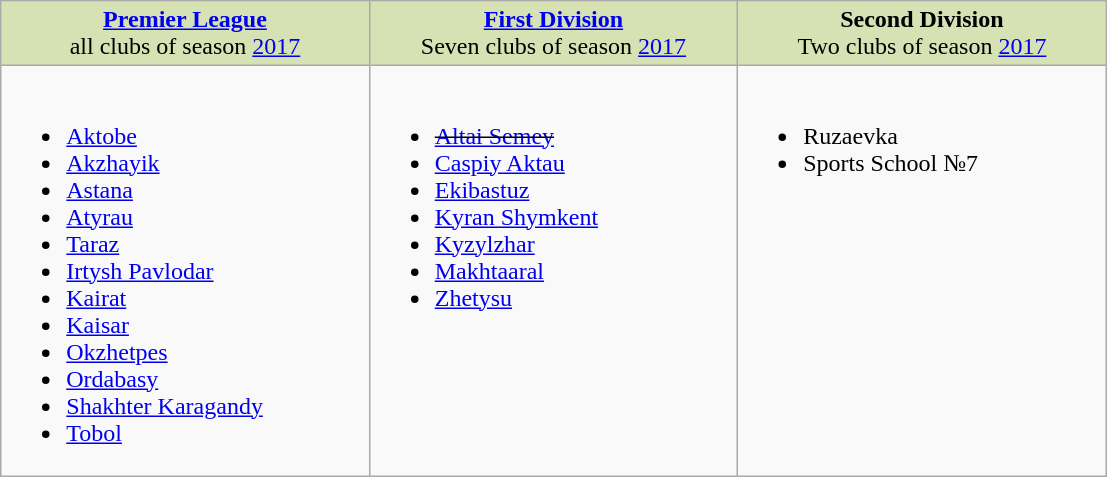<table class="wikitable">
<tr valign="top" bgcolor="#D6E2B3">
<td align="center" width="25%"><strong><a href='#'>Premier League</a></strong><br>all clubs of season <a href='#'>2017</a></td>
<td align="center" width="25%"><strong><a href='#'>First Division</a></strong><br>Seven clubs of season <a href='#'>2017</a></td>
<td align="center" width="25%"><strong>Second Division</strong><br>Two clubs of season <a href='#'>2017</a></td>
</tr>
<tr valign="top">
<td><br><ul><li><a href='#'>Aktobe</a></li><li><a href='#'>Akzhayik</a></li><li><a href='#'>Astana</a></li><li><a href='#'>Atyrau</a></li><li><a href='#'>Taraz</a></li><li><a href='#'>Irtysh Pavlodar</a></li><li><a href='#'>Kairat</a></li><li><a href='#'>Kaisar</a></li><li><a href='#'>Okzhetpes</a></li><li><a href='#'>Ordabasy</a></li><li><a href='#'>Shakhter Karagandy</a></li><li><a href='#'>Tobol</a></li></ul></td>
<td><br><ul><li><s><a href='#'>Altai Semey</a></s></li><li><a href='#'>Caspiy Aktau</a></li><li><a href='#'>Ekibastuz</a></li><li><a href='#'>Kyran Shymkent</a></li><li><a href='#'>Kyzylzhar</a></li><li><a href='#'>Makhtaaral</a></li><li><a href='#'>Zhetysu</a></li></ul></td>
<td><br><ul><li>Ruzaevka</li><li>Sports School №7</li></ul></td>
</tr>
</table>
